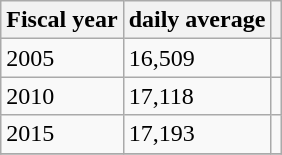<table class="wikitable">
<tr>
<th>Fiscal year</th>
<th>daily average</th>
<th></th>
</tr>
<tr>
<td>2005</td>
<td>16,509</td>
<td></td>
</tr>
<tr>
<td>2010</td>
<td>17,118</td>
<td></td>
</tr>
<tr>
<td>2015</td>
<td>17,193</td>
<td></td>
</tr>
<tr>
</tr>
</table>
